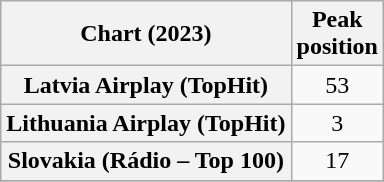<table class="wikitable plainrowheaders sortable" style="text-align:center">
<tr>
<th scope="col">Chart (2023)</th>
<th scope="col">Peak<br>position</th>
</tr>
<tr>
<th scope="row">Latvia Airplay (TopHit)</th>
<td>53</td>
</tr>
<tr>
<th scope="row">Lithuania Airplay (TopHit)</th>
<td>3</td>
</tr>
<tr>
<th scope="row">Slovakia (Rádio – Top 100)</th>
<td>17</td>
</tr>
<tr>
</tr>
</table>
